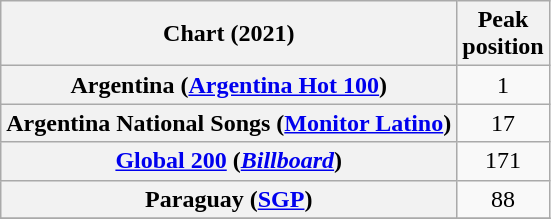<table class="wikitable sortable plainrowheaders" style="text-align:center">
<tr>
<th scope="col">Chart (2021)</th>
<th scope="col">Peak<br>position</th>
</tr>
<tr>
<th scope="row">Argentina (<a href='#'>Argentina Hot 100</a>)</th>
<td>1</td>
</tr>
<tr>
<th scope="row">Argentina National Songs (<a href='#'>Monitor Latino</a>)</th>
<td>17</td>
</tr>
<tr>
<th scope="row"><a href='#'>Global 200</a> (<em><a href='#'>Billboard</a></em>)</th>
<td>171</td>
</tr>
<tr>
<th scope="row">Paraguay (<a href='#'>SGP</a>)</th>
<td>88</td>
</tr>
<tr>
</tr>
</table>
